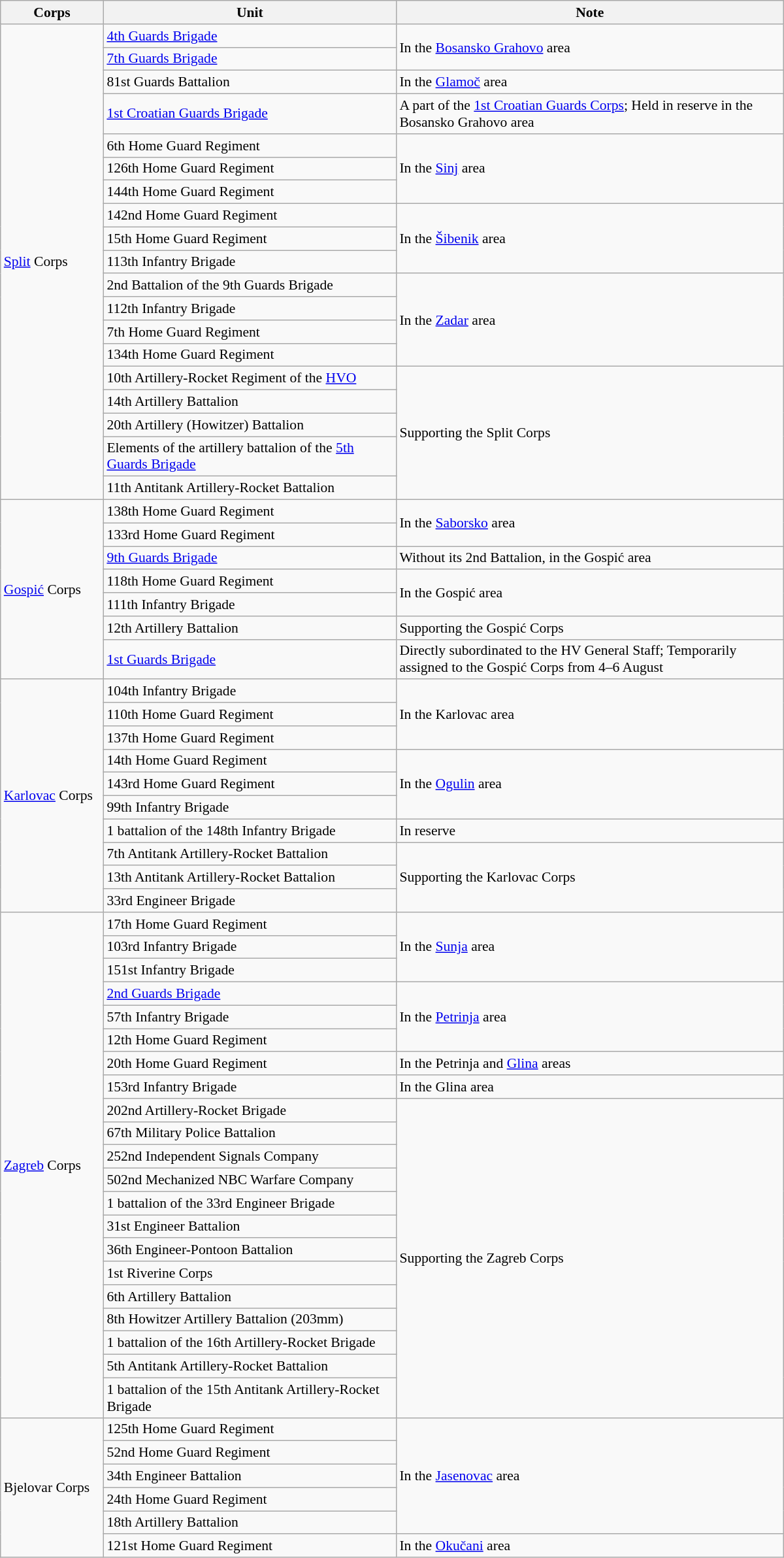<table class="plainrowheaders wikitable collapsible collapsed" style="cellspacing=2px; text-align:left; font-size:90%;" width=800px>
<tr style="font-size:100%; text-align:right;">
<th style="width:100px;" scope="col">Corps</th>
<th style="width:300px;" scope="col">Unit</th>
<th style="width:400px;" scope="col">Note</th>
</tr>
<tr>
<td rowspan=19 style=text-align:left><a href='#'>Split</a> Corps</td>
<td><a href='#'>4th Guards Brigade</a></td>
<td rowspan=2>In the <a href='#'>Bosansko Grahovo</a> area</td>
</tr>
<tr>
<td><a href='#'>7th Guards Brigade</a></td>
</tr>
<tr>
<td>81st Guards Battalion</td>
<td>In the <a href='#'>Glamoč</a> area</td>
</tr>
<tr>
<td><a href='#'>1st Croatian Guards Brigade</a></td>
<td>A part of the <a href='#'>1st Croatian Guards Corps</a>; Held in reserve in the Bosansko Grahovo area</td>
</tr>
<tr>
<td>6th Home Guard Regiment</td>
<td rowspan=3>In the <a href='#'>Sinj</a> area</td>
</tr>
<tr>
<td>126th Home Guard Regiment</td>
</tr>
<tr>
<td>144th Home Guard Regiment</td>
</tr>
<tr>
<td>142nd Home Guard Regiment</td>
<td rowspan=3>In the <a href='#'>Šibenik</a> area</td>
</tr>
<tr>
<td>15th Home Guard Regiment</td>
</tr>
<tr>
<td>113th Infantry Brigade</td>
</tr>
<tr>
<td>2nd Battalion of the 9th Guards Brigade</td>
<td rowspan=4>In the <a href='#'>Zadar</a> area</td>
</tr>
<tr>
<td>112th Infantry Brigade</td>
</tr>
<tr>
<td>7th Home Guard Regiment</td>
</tr>
<tr>
<td>134th Home Guard Regiment</td>
</tr>
<tr>
<td>10th Artillery-Rocket Regiment of the <a href='#'>HVO</a></td>
<td rowspan=5>Supporting the Split Corps</td>
</tr>
<tr>
<td>14th Artillery Battalion</td>
</tr>
<tr>
<td>20th Artillery (Howitzer) Battalion</td>
</tr>
<tr>
<td>Elements of the artillery battalion of the <a href='#'>5th Guards Brigade</a></td>
</tr>
<tr>
<td>11th Antitank Artillery-Rocket Battalion</td>
</tr>
<tr>
<td rowspan=7 style=text-align:left><a href='#'>Gospić</a> Corps</td>
<td>138th Home Guard Regiment</td>
<td rowspan=2>In the <a href='#'>Saborsko</a> area</td>
</tr>
<tr>
<td>133rd Home Guard Regiment</td>
</tr>
<tr>
<td><a href='#'>9th Guards Brigade</a></td>
<td>Without its 2nd Battalion, in the Gospić area</td>
</tr>
<tr>
<td>118th Home Guard Regiment</td>
<td rowspan=2>In the Gospić area</td>
</tr>
<tr>
<td>111th Infantry Brigade</td>
</tr>
<tr>
<td>12th Artillery Battalion</td>
<td>Supporting the Gospić Corps</td>
</tr>
<tr>
<td><a href='#'>1st Guards Brigade</a></td>
<td>Directly subordinated to the HV General Staff; Temporarily assigned to the Gospić Corps from 4–6 August</td>
</tr>
<tr>
<td rowspan=10 style=text-align:left><a href='#'>Karlovac</a> Corps</td>
<td>104th Infantry Brigade</td>
<td rowspan=3>In the Karlovac area</td>
</tr>
<tr>
<td>110th Home Guard Regiment</td>
</tr>
<tr>
<td>137th Home Guard Regiment</td>
</tr>
<tr>
<td>14th Home Guard Regiment</td>
<td rowspan=3>In the <a href='#'>Ogulin</a> area</td>
</tr>
<tr>
<td>143rd Home Guard Regiment</td>
</tr>
<tr>
<td>99th Infantry Brigade</td>
</tr>
<tr>
<td>1 battalion of the 148th Infantry Brigade</td>
<td>In reserve</td>
</tr>
<tr>
<td>7th Antitank Artillery-Rocket Battalion</td>
<td rowspan=3>Supporting the Karlovac Corps</td>
</tr>
<tr>
<td>13th Antitank Artillery-Rocket Battalion</td>
</tr>
<tr>
<td>33rd Engineer Brigade</td>
</tr>
<tr>
<td rowspan=21 style=text-align:left><a href='#'>Zagreb</a> Corps</td>
<td>17th Home Guard Regiment</td>
<td rowspan=3>In the <a href='#'>Sunja</a> area</td>
</tr>
<tr>
<td>103rd Infantry Brigade</td>
</tr>
<tr>
<td>151st Infantry Brigade</td>
</tr>
<tr>
<td><a href='#'>2nd Guards Brigade</a></td>
<td rowspan=3>In the <a href='#'>Petrinja</a> area</td>
</tr>
<tr>
<td>57th Infantry Brigade</td>
</tr>
<tr>
<td>12th Home Guard Regiment</td>
</tr>
<tr>
<td>20th Home Guard Regiment</td>
<td>In the Petrinja and <a href='#'>Glina</a> areas</td>
</tr>
<tr>
<td>153rd Infantry Brigade</td>
<td>In the Glina area</td>
</tr>
<tr>
<td>202nd Artillery-Rocket Brigade</td>
<td rowspan=13>Supporting the Zagreb Corps</td>
</tr>
<tr>
<td>67th Military Police Battalion</td>
</tr>
<tr>
<td>252nd Independent Signals Company</td>
</tr>
<tr>
<td>502nd Mechanized NBC Warfare Company</td>
</tr>
<tr>
<td>1 battalion of the 33rd Engineer Brigade</td>
</tr>
<tr>
<td>31st Engineer Battalion</td>
</tr>
<tr>
<td>36th Engineer-Pontoon Battalion</td>
</tr>
<tr>
<td>1st Riverine Corps</td>
</tr>
<tr>
<td>6th Artillery Battalion</td>
</tr>
<tr>
<td>8th Howitzer Artillery Battalion (203mm)</td>
</tr>
<tr>
<td>1 battalion of the 16th Artillery-Rocket Brigade</td>
</tr>
<tr>
<td>5th Antitank Artillery-Rocket Battalion</td>
</tr>
<tr>
<td>1 battalion of the 15th Antitank Artillery-Rocket Brigade</td>
</tr>
<tr>
<td rowspan=6 style=text-align:left>Bjelovar Corps</td>
<td>125th Home Guard Regiment</td>
<td rowspan=5>In the <a href='#'>Jasenovac</a> area</td>
</tr>
<tr>
<td>52nd Home Guard Regiment</td>
</tr>
<tr>
<td>34th Engineer Battalion</td>
</tr>
<tr>
<td>24th Home Guard Regiment</td>
</tr>
<tr>
<td>18th Artillery Battalion</td>
</tr>
<tr>
<td>121st Home Guard Regiment</td>
<td>In the <a href='#'>Okučani</a> area</td>
</tr>
</table>
